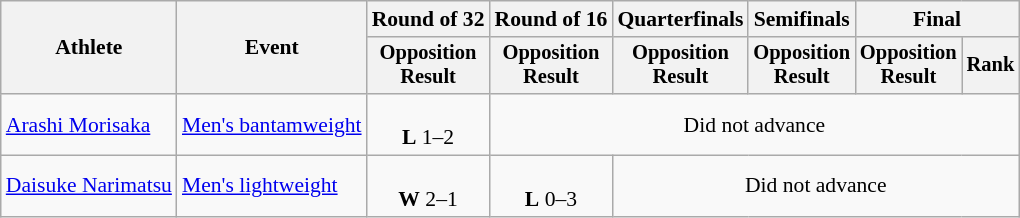<table class="wikitable" style="font-size:90%">
<tr>
<th rowspan=2>Athlete</th>
<th rowspan=2>Event</th>
<th>Round of 32</th>
<th>Round of 16</th>
<th>Quarterfinals</th>
<th>Semifinals</th>
<th colspan=2>Final</th>
</tr>
<tr style="font-size:95%">
<th>Opposition<br>Result</th>
<th>Opposition<br>Result</th>
<th>Opposition<br>Result</th>
<th>Opposition<br>Result</th>
<th>Opposition<br>Result</th>
<th>Rank</th>
</tr>
<tr align=center>
<td align=left><a href='#'>Arashi Morisaka</a></td>
<td align=left><a href='#'>Men's bantamweight</a></td>
<td><br><strong>L</strong> 1–2</td>
<td colspan=5>Did not advance</td>
</tr>
<tr align=center>
<td align=left><a href='#'>Daisuke Narimatsu</a></td>
<td align=left><a href='#'>Men's lightweight</a></td>
<td><br><strong>W</strong> 2–1</td>
<td><br><strong>L</strong> 0–3</td>
<td colspan=4>Did not advance</td>
</tr>
</table>
